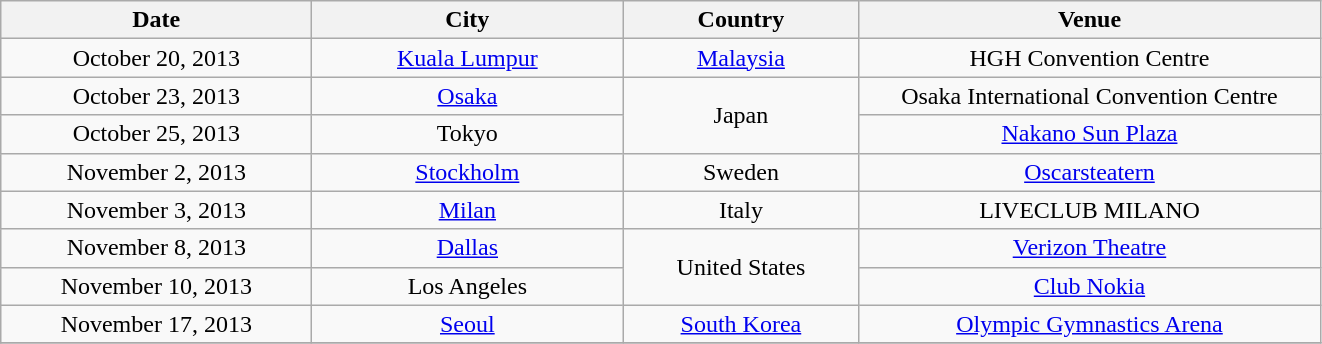<table class="wikitable" style="text-align:center;">
<tr>
<th width=200>Date</th>
<th width=200>City</th>
<th width=150>Country</th>
<th width=300>Venue</th>
</tr>
<tr>
<td>October 20, 2013</td>
<td><a href='#'>Kuala Lumpur</a></td>
<td><a href='#'>Malaysia</a></td>
<td>HGH Convention Centre</td>
</tr>
<tr>
<td>October 23, 2013</td>
<td><a href='#'>Osaka</a></td>
<td rowspan=2>Japan</td>
<td>Osaka International Convention Centre</td>
</tr>
<tr>
<td>October 25, 2013</td>
<td>Tokyo</td>
<td><a href='#'>Nakano Sun Plaza</a></td>
</tr>
<tr>
<td>November 2, 2013</td>
<td><a href='#'>Stockholm</a></td>
<td>Sweden</td>
<td><a href='#'>Oscarsteatern</a></td>
</tr>
<tr>
<td>November 3, 2013</td>
<td><a href='#'>Milan</a></td>
<td>Italy</td>
<td>LIVECLUB MILANO</td>
</tr>
<tr>
<td>November 8, 2013</td>
<td><a href='#'>Dallas</a></td>
<td rowspan=2>United States</td>
<td><a href='#'>Verizon Theatre</a></td>
</tr>
<tr>
<td>November 10, 2013</td>
<td>Los Angeles</td>
<td><a href='#'>Club Nokia</a></td>
</tr>
<tr>
<td>November 17, 2013</td>
<td><a href='#'>Seoul</a></td>
<td><a href='#'>South Korea</a></td>
<td><a href='#'>Olympic Gymnastics Arena</a></td>
</tr>
<tr>
</tr>
</table>
